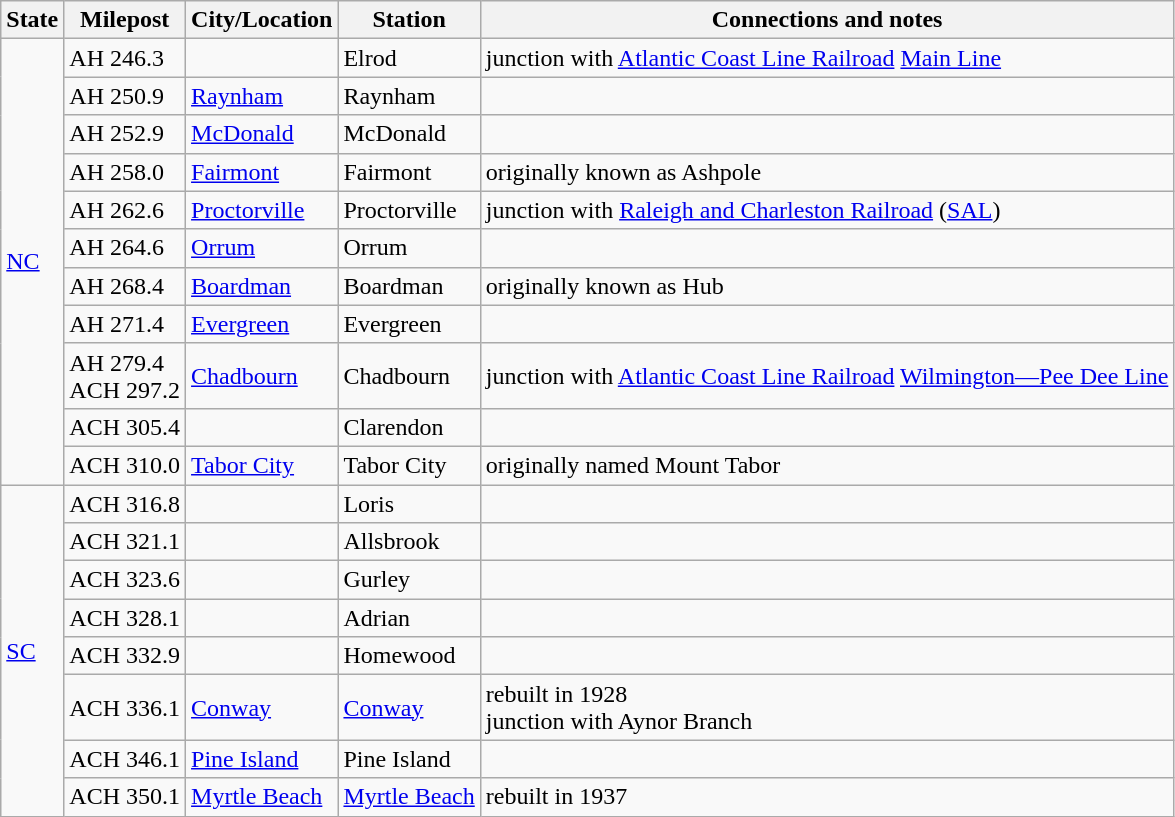<table class="wikitable">
<tr>
<th>State</th>
<th>Milepost</th>
<th>City/Location</th>
<th>Station</th>
<th>Connections and notes</th>
</tr>
<tr>
<td ! rowspan="11"><a href='#'>NC</a></td>
<td>AH 246.3</td>
<td></td>
<td>Elrod</td>
<td>junction with <a href='#'>Atlantic Coast Line Railroad</a> <a href='#'>Main Line</a></td>
</tr>
<tr>
<td>AH 250.9</td>
<td><a href='#'>Raynham</a></td>
<td>Raynham</td>
<td></td>
</tr>
<tr>
<td>AH 252.9</td>
<td><a href='#'>McDonald</a></td>
<td>McDonald</td>
<td></td>
</tr>
<tr>
<td>AH 258.0</td>
<td><a href='#'>Fairmont</a></td>
<td>Fairmont</td>
<td>originally known as Ashpole</td>
</tr>
<tr>
<td>AH 262.6</td>
<td><a href='#'>Proctorville</a></td>
<td>Proctorville</td>
<td>junction with <a href='#'>Raleigh and Charleston Railroad</a> (<a href='#'>SAL</a>)</td>
</tr>
<tr>
<td>AH 264.6</td>
<td><a href='#'>Orrum</a></td>
<td>Orrum</td>
<td></td>
</tr>
<tr>
<td>AH 268.4</td>
<td><a href='#'>Boardman</a></td>
<td>Boardman</td>
<td>originally known as Hub</td>
</tr>
<tr>
<td>AH 271.4</td>
<td><a href='#'>Evergreen</a></td>
<td>Evergreen</td>
<td></td>
</tr>
<tr>
<td>AH 279.4<br>ACH 297.2</td>
<td><a href='#'>Chadbourn</a></td>
<td>Chadbourn</td>
<td>junction with <a href='#'>Atlantic Coast Line Railroad</a> <a href='#'>Wilmington—Pee Dee Line</a></td>
</tr>
<tr>
<td>ACH 305.4</td>
<td></td>
<td>Clarendon</td>
<td></td>
</tr>
<tr>
<td>ACH 310.0</td>
<td><a href='#'>Tabor City</a></td>
<td>Tabor City</td>
<td>originally named Mount Tabor</td>
</tr>
<tr>
<td ! rowspan="8"><a href='#'>SC</a></td>
<td>ACH 316.8</td>
<td></td>
<td>Loris</td>
<td></td>
</tr>
<tr>
<td>ACH 321.1</td>
<td></td>
<td>Allsbrook</td>
<td></td>
</tr>
<tr>
<td>ACH 323.6</td>
<td></td>
<td>Gurley</td>
<td></td>
</tr>
<tr>
<td>ACH 328.1</td>
<td></td>
<td>Adrian</td>
<td></td>
</tr>
<tr>
<td>ACH 332.9</td>
<td></td>
<td>Homewood</td>
<td></td>
</tr>
<tr>
<td>ACH 336.1</td>
<td><a href='#'>Conway</a></td>
<td><a href='#'>Conway</a></td>
<td>rebuilt in 1928<br>junction with Aynor Branch</td>
</tr>
<tr>
<td>ACH 346.1</td>
<td><a href='#'>Pine Island</a></td>
<td>Pine Island</td>
<td></td>
</tr>
<tr>
<td>ACH 350.1</td>
<td><a href='#'>Myrtle Beach</a></td>
<td><a href='#'>Myrtle Beach</a></td>
<td>rebuilt in 1937</td>
</tr>
</table>
